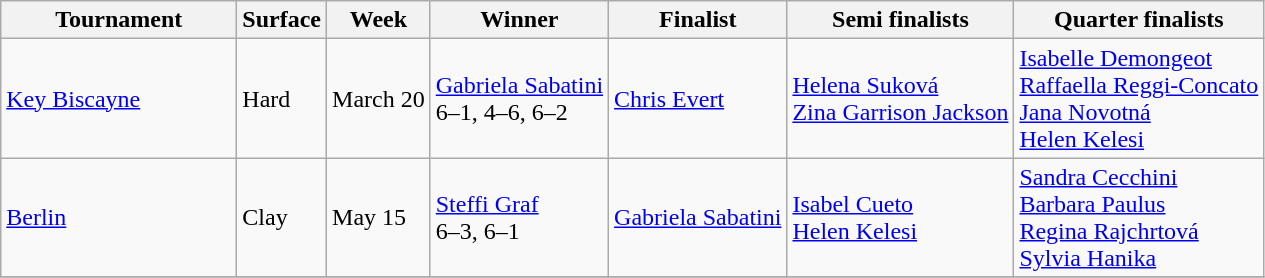<table class="wikitable">
<tr>
<th width="150">Tournament</th>
<th>Surface</th>
<th>Week</th>
<th>Winner</th>
<th>Finalist</th>
<th>Semi finalists</th>
<th>Quarter finalists</th>
</tr>
<tr>
<td><a href='#'>Key Biscayne</a></td>
<td>Hard</td>
<td>March 20</td>
<td> <a href='#'>Gabriela Sabatini</a> <br> 6–1, 4–6, 6–2</td>
<td> <a href='#'>Chris Evert</a></td>
<td> <a href='#'>Helena Suková</a> <br>  <a href='#'>Zina Garrison Jackson</a></td>
<td> <a href='#'>Isabelle Demongeot</a> <br>  <a href='#'>Raffaella Reggi-Concato</a> <br>  <a href='#'>Jana Novotná</a> <br>  <a href='#'>Helen Kelesi</a></td>
</tr>
<tr>
<td><a href='#'>Berlin</a></td>
<td>Clay</td>
<td>May 15</td>
<td> <a href='#'>Steffi Graf</a> <br> 6–3, 6–1</td>
<td> <a href='#'>Gabriela Sabatini</a></td>
<td> <a href='#'>Isabel Cueto</a> <br>  <a href='#'>Helen Kelesi</a></td>
<td> <a href='#'>Sandra Cecchini</a> <br>  <a href='#'>Barbara Paulus</a> <br>   <a href='#'>Regina Rajchrtová</a> <br>  <a href='#'>Sylvia Hanika</a></td>
</tr>
<tr>
</tr>
</table>
